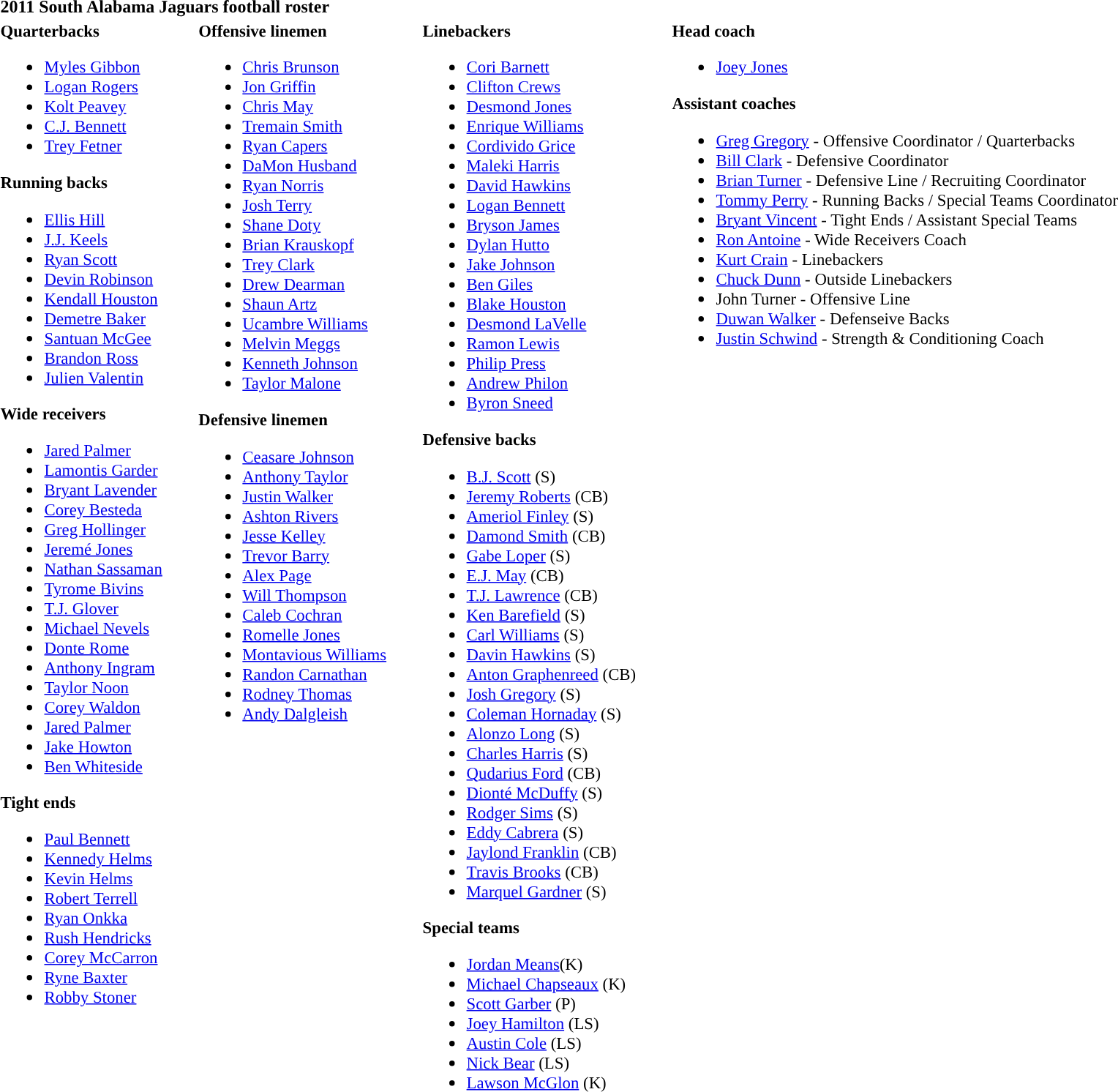<table class="toccolours" style="text-align: left;">
<tr>
<th colspan="7">2011 South Alabama Jaguars football roster</th>
</tr>
<tr>
<td style="font-size: 95%;" valign="top"><strong>Quarterbacks</strong><br><ul><li> <a href='#'>Myles Gibbon</a></li><li> <a href='#'>Logan Rogers</a></li><li> <a href='#'>Kolt Peavey</a></li><li> <a href='#'>C.J. Bennett</a></li><li> <a href='#'>Trey Fetner</a></li></ul><strong>Running backs</strong><ul><li> <a href='#'>Ellis Hill</a></li><li> <a href='#'>J.J. Keels</a></li><li> <a href='#'>Ryan Scott</a></li><li> <a href='#'>Devin Robinson</a></li><li> <a href='#'>Kendall Houston</a></li><li> <a href='#'>Demetre Baker</a></li><li> <a href='#'>Santuan McGee</a></li><li> <a href='#'>Brandon Ross</a></li><li> <a href='#'>Julien Valentin</a></li></ul><strong>Wide receivers</strong><ul><li> <a href='#'>Jared Palmer</a></li><li> <a href='#'>Lamontis Garder</a></li><li> <a href='#'>Bryant Lavender</a></li><li> <a href='#'>Corey Besteda</a></li><li> <a href='#'>Greg Hollinger</a></li><li> <a href='#'>Jeremé Jones</a></li><li> <a href='#'>Nathan Sassaman</a></li><li> <a href='#'>Tyrome Bivins</a></li><li> <a href='#'>T.J. Glover</a></li><li> <a href='#'>Michael Nevels</a></li><li> <a href='#'>Donte Rome</a></li><li> <a href='#'>Anthony Ingram</a></li><li> <a href='#'>Taylor Noon</a></li><li> <a href='#'>Corey Waldon</a></li><li> <a href='#'>Jared Palmer</a></li><li> <a href='#'>Jake Howton</a></li><li> <a href='#'>Ben Whiteside</a></li></ul><strong>Tight ends</strong><ul><li> <a href='#'>Paul Bennett</a></li><li> <a href='#'>Kennedy Helms</a></li><li> <a href='#'>Kevin Helms</a></li><li> <a href='#'>Robert Terrell</a></li><li> <a href='#'>Ryan Onkka</a></li><li> <a href='#'>Rush Hendricks</a></li><li> <a href='#'>Corey McCarron</a></li><li> <a href='#'>Ryne Baxter</a></li><li> <a href='#'>Robby Stoner</a></li></ul></td>
<td style="width: 25px;"></td>
<td style="font-size: 95%;" valign="top"><strong>Offensive linemen</strong><br><ul><li> <a href='#'>Chris Brunson</a></li><li> <a href='#'>Jon Griffin</a></li><li> <a href='#'>Chris May</a></li><li> <a href='#'>Tremain Smith</a></li><li> <a href='#'>Ryan Capers</a></li><li> <a href='#'>DaMon Husband</a></li><li> <a href='#'>Ryan Norris</a></li><li> <a href='#'>Josh Terry</a></li><li> <a href='#'>Shane Doty</a></li><li> <a href='#'>Brian Krauskopf</a></li><li> <a href='#'>Trey Clark</a></li><li> <a href='#'>Drew Dearman</a></li><li> <a href='#'>Shaun Artz</a></li><li> <a href='#'>Ucambre Williams</a></li><li> <a href='#'>Melvin Meggs</a></li><li> <a href='#'>Kenneth Johnson</a></li><li> <a href='#'>Taylor Malone</a></li></ul><strong>Defensive linemen</strong><ul><li> <a href='#'>Ceasare Johnson</a></li><li> <a href='#'>Anthony Taylor</a></li><li> <a href='#'>Justin Walker</a></li><li> <a href='#'>Ashton Rivers</a></li><li> <a href='#'>Jesse Kelley</a></li><li> <a href='#'>Trevor Barry</a></li><li> <a href='#'>Alex Page</a></li><li> <a href='#'>Will Thompson</a></li><li> <a href='#'>Caleb Cochran</a></li><li> <a href='#'>Romelle Jones</a></li><li> <a href='#'>Montavious Williams</a></li><li> <a href='#'>Randon Carnathan</a></li><li> <a href='#'>Rodney Thomas</a></li><li> <a href='#'>Andy Dalgleish</a></li></ul></td>
<td style="width: 25px;"></td>
<td style="font-size: 95%;" valign="top"><strong>Linebackers</strong><br><ul><li> <a href='#'>Cori Barnett</a></li><li> <a href='#'>Clifton Crews</a></li><li> <a href='#'>Desmond Jones</a></li><li> <a href='#'>Enrique Williams</a></li><li> <a href='#'>Cordivido Grice</a></li><li> <a href='#'>Maleki Harris</a></li><li> <a href='#'>David Hawkins</a></li><li> <a href='#'>Logan Bennett</a></li><li> <a href='#'>Bryson James</a></li><li> <a href='#'>Dylan Hutto</a></li><li> <a href='#'>Jake Johnson</a></li><li> <a href='#'>Ben Giles</a></li><li> <a href='#'>Blake Houston</a></li><li> <a href='#'>Desmond LaVelle</a></li><li> <a href='#'>Ramon Lewis</a></li><li> <a href='#'>Philip Press</a></li><li> <a href='#'>Andrew Philon</a></li><li> <a href='#'>Byron Sneed</a></li></ul><strong>Defensive backs</strong><ul><li> <a href='#'>B.J. Scott</a> (S)</li><li> <a href='#'>Jeremy Roberts</a> (CB)</li><li> <a href='#'>Ameriol Finley</a> (S)</li><li> <a href='#'>Damond Smith</a> (CB)</li><li> <a href='#'>Gabe Loper</a> (S)</li><li> <a href='#'>E.J. May</a> (CB)</li><li> <a href='#'>T.J. Lawrence</a> (CB)</li><li> <a href='#'>Ken Barefield</a> (S)</li><li> <a href='#'>Carl Williams</a> (S)</li><li> <a href='#'>Davin Hawkins</a> (S)</li><li> <a href='#'>Anton Graphenreed</a> (CB)</li><li> <a href='#'>Josh Gregory</a> (S)</li><li> <a href='#'>Coleman Hornaday</a> (S)</li><li> <a href='#'>Alonzo Long</a> (S)</li><li> <a href='#'>Charles Harris</a> (S)</li><li> <a href='#'>Qudarius Ford</a> (CB)</li><li> <a href='#'>Dionté McDuffy</a> (S)</li><li> <a href='#'>Rodger Sims</a> (S)</li><li> <a href='#'>Eddy Cabrera</a> (S)</li><li> <a href='#'>Jaylond Franklin</a> (CB)</li><li> <a href='#'>Travis Brooks</a> (CB)</li><li> <a href='#'>Marquel Gardner</a> (S)</li></ul><strong>Special teams</strong><ul><li> <a href='#'>Jordan Means</a>(K)</li><li> <a href='#'>Michael Chapseaux</a> (K)</li><li> <a href='#'>Scott Garber</a> (P)</li><li> <a href='#'>Joey Hamilton</a> (LS)</li><li> <a href='#'>Austin Cole</a> (LS)</li><li> <a href='#'>Nick Bear</a> (LS)</li><li> <a href='#'>Lawson McGlon</a> (K)</li></ul></td>
<td style="width: 25px;"></td>
<td style="font-size: 95%;" valign="top"><strong>Head coach</strong><br><ul><li><a href='#'>Joey Jones</a></li></ul><strong>Assistant coaches</strong><ul><li><a href='#'>Greg Gregory</a> - Offensive Coordinator / Quarterbacks</li><li><a href='#'>Bill Clark</a> - Defensive Coordinator</li><li><a href='#'>Brian Turner</a> - Defensive Line / Recruiting Coordinator</li><li><a href='#'>Tommy Perry</a> - Running Backs / Special Teams Coordinator</li><li><a href='#'>Bryant Vincent</a> - Tight Ends / Assistant Special Teams</li><li><a href='#'>Ron Antoine</a> - Wide Receivers Coach</li><li><a href='#'>Kurt Crain</a> - Linebackers</li><li><a href='#'>Chuck Dunn</a> - Outside Linebackers</li><li>John Turner - Offensive Line</li><li><a href='#'>Duwan Walker</a> - Defenseive Backs</li><li><a href='#'>Justin Schwind</a> - Strength & Conditioning Coach</li></ul></td>
</tr>
<tr>
</tr>
</table>
